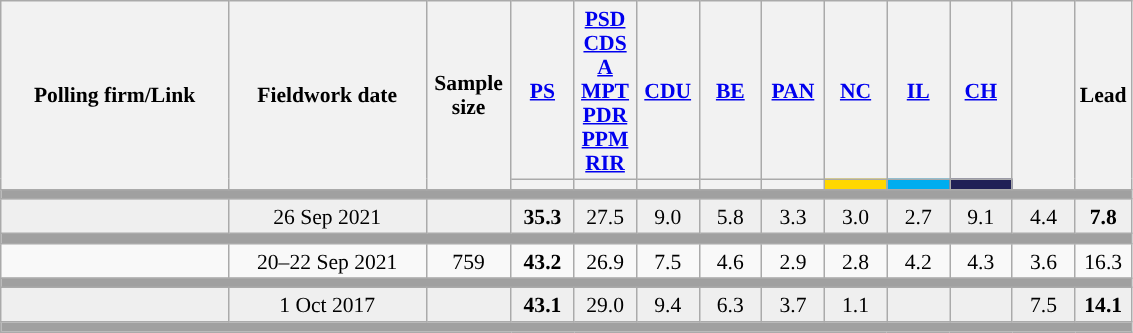<table class="wikitable sortable mw-datatable" style="text-align:center;font-size:90%;line-height:16px;">
<tr style="height:42px;">
<th style="width:145px;" rowspan="2">Polling firm/Link</th>
<th style="width:125px;" rowspan="2">Fieldwork date</th>
<th class="unsortable" style="width:50px;" rowspan="2">Sample size</th>
<th class="unsortable" style="width:35px;"><a href='#'>PS</a></th>
<th class="unsortable" style="width:35px;"><a href='#'>PSD</a><br><a href='#'>CDS</a><br><a href='#'>A</a><br><a href='#'>MPT</a><br><a href='#'>PDR</a><br><a href='#'>PPM</a><br><a href='#'>RIR</a></th>
<th class="unsortable" style="width:35px;"><a href='#'>CDU</a></th>
<th class="unsortable" style="width:35px;"><a href='#'>BE</a></th>
<th class="unsortable" style="width:35px;"><a href='#'>PAN</a></th>
<th class="unsortable" style="width:35px;"><a href='#'>NC</a></th>
<th class="unsortable" style="width:35px;"><a href='#'>IL</a></th>
<th class="unsortable" style="width:35px;"><a href='#'>CH</a></th>
<th class="unsortable" style="width:35px;" rowspan="2"></th>
<th class="unsortable" style="width:30px;" rowspan="2">Lead</th>
</tr>
<tr>
<th class="unsortable" style="color:inherit;background:"></th>
<th class="unsortable" style="color:inherit;background:"></th>
<th class="unsortable" style="color:inherit;background:"></th>
<th class="unsortable" style="color:inherit;background:"></th>
<th class="sortable" style="background:"></th>
<th class="sortable" style="background:gold;"></th>
<th class="sortable" style="background:#00ADEF;"></th>
<th class="sortable" style="background:#202056;"></th>
</tr>
<tr>
<td colspan="13" style="background:#A0A0A0"></td>
</tr>
<tr style="background:#EFEFEF;">
<td><strong></strong></td>
<td data-sort-value="2019-10-06">26 Sep 2021</td>
<td></td>
<td><strong>35.3</strong><br></td>
<td>27.5<br></td>
<td>9.0<br></td>
<td>5.8<br></td>
<td>3.3<br></td>
<td>3.0<br></td>
<td>2.7<br></td>
<td>9.1<br></td>
<td>4.4</td>
<td style="background:"><strong>7.8</strong></td>
</tr>
<tr>
<td colspan="13" style="background:#A0A0A0"></td>
</tr>
<tr>
<td align="center"><br></td>
<td align="center">20–22 Sep 2021</td>
<td>759</td>
<td align="center" ><strong>43.2</strong><br></td>
<td align="center">26.9<br></td>
<td align="center">7.5<br></td>
<td align="center">4.6<br></td>
<td align="center">2.9<br></td>
<td align="center">2.8<br></td>
<td align="center">4.2<br></td>
<td align="center">4.3<br></td>
<td align="center">3.6</td>
<td style="background:">16.3</td>
</tr>
<tr>
<td colspan="13" style="background:#A0A0A0"></td>
</tr>
<tr style="background:#EFEFEF;">
<td><strong></strong></td>
<td data-sort-value="2019-10-06">1 Oct 2017</td>
<td></td>
<td><strong>43.1</strong><br></td>
<td>29.0<br></td>
<td>9.4<br></td>
<td>6.3<br></td>
<td>3.7<br></td>
<td>1.1<br></td>
<td></td>
<td></td>
<td>7.5<br></td>
<td style="background:"><strong>14.1</strong></td>
</tr>
<tr>
<td colspan="13" style="background:#A0A0A0"></td>
</tr>
</table>
